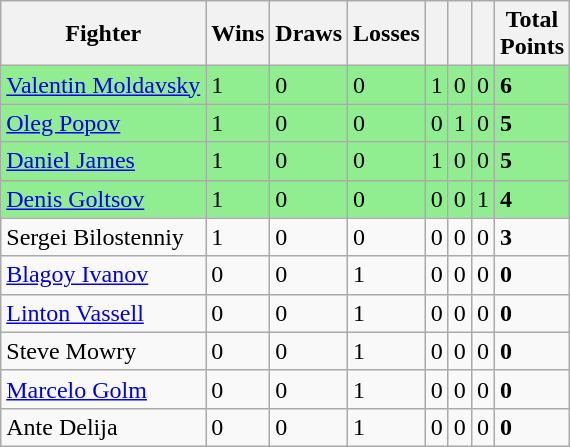<table class="wikitable sortable">
<tr>
<th>Fighter</th>
<th>Wins</th>
<th>Draws</th>
<th>Losses</th>
<th></th>
<th></th>
<th></th>
<th>Total<br> Points</th>
</tr>
<tr style="background:#90EE90;">
<td> <a href='#'>Valentin Moldavsky</a></td>
<td>1</td>
<td>0</td>
<td>0</td>
<td>1</td>
<td>0</td>
<td>0</td>
<td><strong>6</strong></td>
</tr>
<tr style="background:#90EE90;">
<td> <a href='#'>Oleg Popov</a></td>
<td>1</td>
<td>0</td>
<td>0</td>
<td>0</td>
<td>1</td>
<td>0</td>
<td><strong>5</strong></td>
</tr>
<tr style="background:#90EE90;">
<td> <a href='#'>Daniel James</a></td>
<td>1</td>
<td>0</td>
<td>0</td>
<td>1</td>
<td>0</td>
<td>0</td>
<td><strong>5</strong></td>
</tr>
<tr style="background:#90EE90;">
<td> <a href='#'>Denis Goltsov</a></td>
<td>1</td>
<td>0</td>
<td>0</td>
<td>0</td>
<td>0</td>
<td>1</td>
<td><strong>4</strong></td>
</tr>
<tr>
<td> Sergei Bilostenniy</td>
<td>1</td>
<td>0</td>
<td>0</td>
<td>0</td>
<td>0</td>
<td>0</td>
<td><strong>3</strong></td>
</tr>
<tr>
<td> <a href='#'>Blagoy Ivanov</a></td>
<td>0</td>
<td>0</td>
<td>1</td>
<td>0</td>
<td>0</td>
<td>0</td>
<td><strong>0</strong></td>
</tr>
<tr>
<td> <a href='#'>Linton Vassell</a></td>
<td>0</td>
<td>0</td>
<td>1</td>
<td>0</td>
<td>0</td>
<td>0</td>
<td><strong>0</strong></td>
</tr>
<tr>
<td> Steve Mowry</td>
<td>0</td>
<td>0</td>
<td>1</td>
<td>0</td>
<td>0</td>
<td>0</td>
<td><strong>0</strong></td>
</tr>
<tr>
<td> <a href='#'>Marcelo Golm</a></td>
<td>0</td>
<td>0</td>
<td>1</td>
<td>0</td>
<td>0</td>
<td>0</td>
<td><strong>0</strong></td>
</tr>
<tr>
<td> Ante Delija</td>
<td>0</td>
<td>0</td>
<td>1</td>
<td>0</td>
<td>0</td>
<td>0</td>
<td><strong>0</strong></td>
</tr>
</table>
